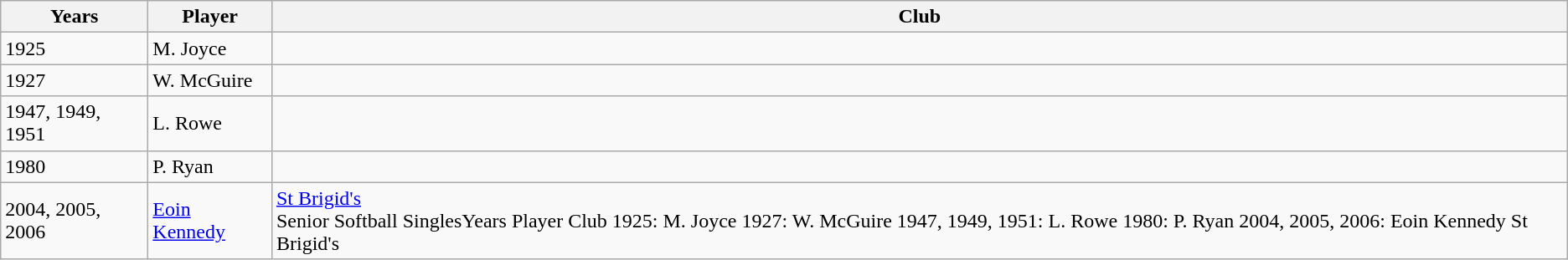<table class="wikitable">
<tr>
<th>Years</th>
<th>Player</th>
<th>Club</th>
</tr>
<tr>
<td>1925</td>
<td>M. Joyce</td>
<td></td>
</tr>
<tr>
<td>1927</td>
<td>W. McGuire</td>
<td></td>
</tr>
<tr>
<td>1947, 1949, 1951</td>
<td>L. Rowe</td>
<td></td>
</tr>
<tr>
<td>1980</td>
<td>P. Ryan</td>
<td></td>
</tr>
<tr>
<td>2004, 2005, 2006</td>
<td><a href='#'>Eoin Kennedy</a></td>
<td><a href='#'>St Brigid's</a><br>Senior Softball SinglesYears Player Club
1925: M. Joyce
1927: W. McGuire
1947, 1949, 1951: L. Rowe
1980: P. Ryan
2004, 2005, 2006: Eoin Kennedy St Brigid's</td>
</tr>
</table>
